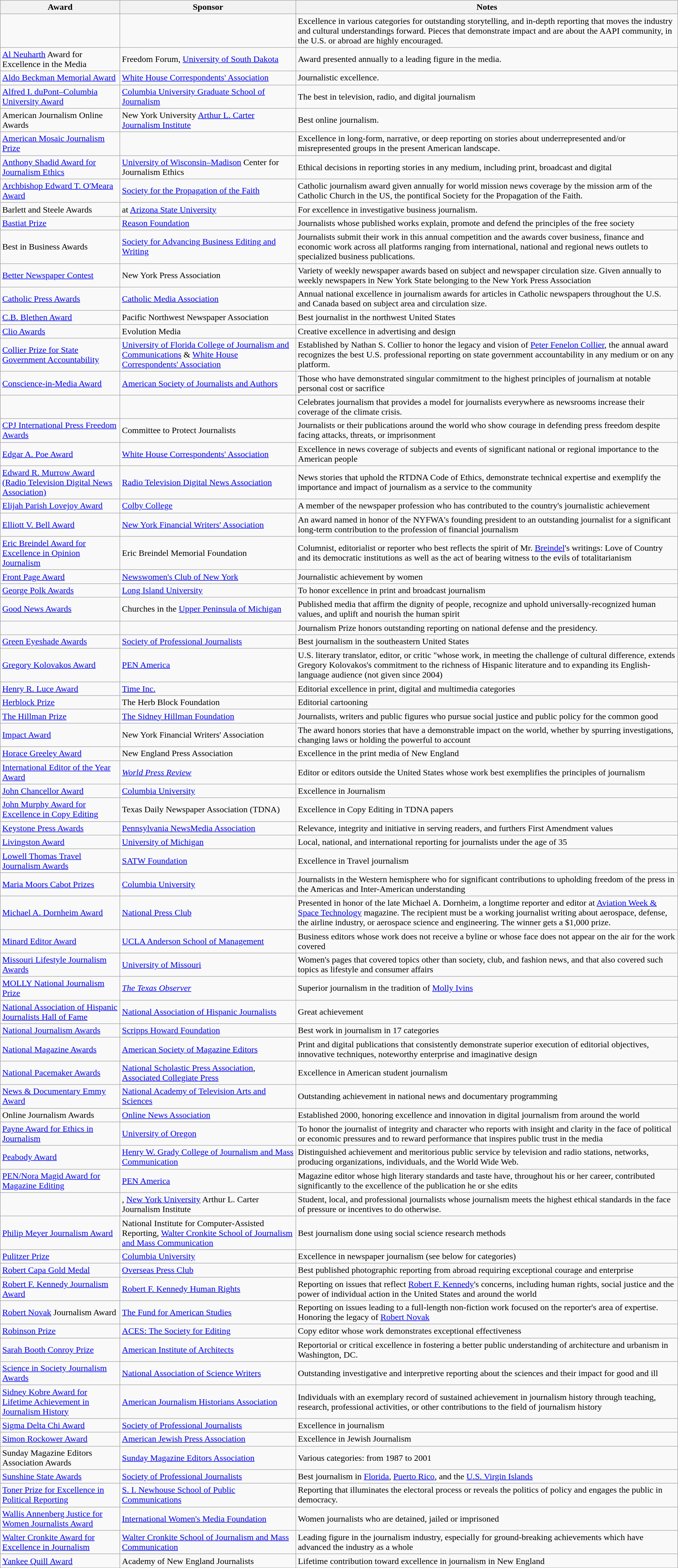<table class="wikitable sortable">
<tr>
<th>Award</th>
<th>Sponsor</th>
<th>Notes</th>
</tr>
<tr>
<td></td>
<td></td>
<td>Excellence in various categories for outstanding storytelling, and in-depth reporting that moves the industry and cultural understandings forward. Pieces that demonstrate impact and are about the AAPI community, in the U.S. or abroad are highly encouraged.</td>
</tr>
<tr>
<td><a href='#'>Al Neuharth</a> Award for Excellence in the Media</td>
<td>Freedom Forum, <a href='#'>University of South Dakota</a></td>
<td>Award presented annually to a leading figure in the media.</td>
</tr>
<tr>
<td><a href='#'>Aldo Beckman Memorial Award</a></td>
<td><a href='#'>White House Correspondents' Association</a></td>
<td>Journalistic excellence.</td>
</tr>
<tr>
<td><a href='#'>Alfred I. duPont–Columbia University Award</a></td>
<td><a href='#'>Columbia University Graduate School of Journalism</a></td>
<td>The best in television, radio, and digital journalism</td>
</tr>
<tr>
<td>American Journalism Online Awards</td>
<td>New York University <a href='#'>Arthur L. Carter Journalism Institute</a></td>
<td>Best online journalism.</td>
</tr>
<tr>
<td><a href='#'>American Mosaic Journalism Prize</a></td>
<td></td>
<td>Excellence in long-form, narrative, or deep reporting on stories about underrepresented and/or misrepresented groups in the present American landscape.</td>
</tr>
<tr>
<td><a href='#'>Anthony Shadid Award for Journalism Ethics</a></td>
<td><a href='#'>University of Wisconsin–Madison</a> Center for Journalism Ethics</td>
<td>Ethical decisions in reporting stories in any medium, including print, broadcast and digital</td>
</tr>
<tr ->
<td><a href='#'>Archbishop Edward T. O'Meara Award</a></td>
<td><a href='#'>Society for the Propagation of the Faith</a></td>
<td>Catholic journalism award given annually for world mission news coverage by the mission arm of the Catholic Church in the US, the pontifical Society for the Propagation of the Faith.</td>
</tr>
<tr>
<td>Barlett and Steele Awards</td>
<td> at <a href='#'>Arizona State University</a></td>
<td>For excellence in investigative business journalism.</td>
</tr>
<tr>
<td><a href='#'>Bastiat Prize</a></td>
<td><a href='#'>Reason Foundation</a></td>
<td>Journalists whose published works explain, promote and defend the principles of the free society</td>
</tr>
<tr>
<td>Best in Business Awards</td>
<td><a href='#'>Society for Advancing Business Editing and Writing</a></td>
<td>Journalists submit their work in this annual competition and the awards cover business, finance and economic work across all platforms ranging from international, national and regional news outlets to specialized business publications.</td>
</tr>
<tr>
<td><a href='#'>Better Newspaper Contest</a></td>
<td>New York Press Association</td>
<td>Variety of weekly newspaper awards based on subject and newspaper circulation size. Given annually to weekly newspapers in New York State belonging to the New York Press Association</td>
</tr>
<tr>
<td><a href='#'>Catholic Press Awards</a></td>
<td><a href='#'>Catholic Media Association</a></td>
<td>Annual national excellence in journalism awards for articles in Catholic newspapers throughout the U.S. and Canada based on subject area and circulation size.</td>
</tr>
<tr>
<td><a href='#'>C.B. Blethen Award</a></td>
<td>Pacific Northwest Newspaper Association</td>
<td>Best journalist in the northwest United States</td>
</tr>
<tr>
<td><a href='#'>Clio Awards</a></td>
<td>Evolution Media</td>
<td>Creative excellence in advertising and design</td>
</tr>
<tr>
<td><a href='#'>Collier Prize for State Government Accountability</a></td>
<td><a href='#'>University of Florida College of Journalism and Communications</a> & <a href='#'>White House Correspondents' Association</a></td>
<td>Established by Nathan S. Collier to honor the legacy and vision of <a href='#'>Peter Fenelon Collier</a>, the annual award recognizes the best U.S. professional reporting on state government accountability in any medium or on any platform.</td>
</tr>
<tr>
<td><a href='#'>Conscience-in-Media Award</a></td>
<td><a href='#'>American Society of Journalists and Authors</a></td>
<td>Those who have demonstrated singular commitment to the highest principles of journalism at notable personal cost or sacrifice</td>
</tr>
<tr>
<td></td>
<td></td>
<td>Celebrates journalism that provides a model for journalists everywhere as newsrooms increase their coverage of the climate crisis.</td>
</tr>
<tr>
<td><a href='#'>CPJ International Press Freedom Awards</a></td>
<td>Committee to Protect Journalists</td>
<td>Journalists or their publications around the world who show courage in defending press freedom despite facing attacks, threats, or imprisonment</td>
</tr>
<tr>
<td><a href='#'>Edgar A. Poe Award</a></td>
<td><a href='#'>White House Correspondents' Association</a></td>
<td>Excellence in news coverage of subjects and events of significant national or regional importance to the American people</td>
</tr>
<tr>
<td><a href='#'>Edward R. Murrow Award (Radio Television Digital News Association)</a></td>
<td><a href='#'>Radio Television Digital News Association</a></td>
<td>News stories that uphold the RTDNA Code of Ethics, demonstrate technical expertise and exemplify the importance and impact of journalism as a service to the community</td>
</tr>
<tr>
<td><a href='#'>Elijah Parish Lovejoy Award</a></td>
<td><a href='#'>Colby College</a></td>
<td>A member of the newspaper profession who has contributed to the country's journalistic achievement</td>
</tr>
<tr>
<td><a href='#'>Elliott V. Bell Award</a></td>
<td><a href='#'>New York Financial Writers' Association</a></td>
<td>An award named in honor of the NYFWA's founding president to an outstanding journalist for a significant long-term contribution to the profession of financial journalism</td>
</tr>
<tr>
<td><a href='#'>Eric Breindel Award for Excellence in Opinion Journalism</a></td>
<td>Eric Breindel Memorial Foundation</td>
<td>Columnist, editorialist or reporter who best reflects the spirit of Mr. <a href='#'>Breindel</a>'s writings: Love of Country and its democratic institutions as well as the act of bearing witness to the evils of totalitarianism</td>
</tr>
<tr>
<td><a href='#'>Front Page Award</a></td>
<td><a href='#'>Newswomen's Club of New York</a></td>
<td>Journalistic achievement by women</td>
</tr>
<tr>
<td><a href='#'>George Polk Awards</a></td>
<td><a href='#'>Long Island University</a></td>
<td>To honor excellence in print and broadcast journalism</td>
</tr>
<tr>
<td><a href='#'>Good News Awards</a></td>
<td>Churches in the <a href='#'>Upper Peninsula of Michigan</a></td>
<td>Published media that affirm the dignity of people, recognize and uphold universally-recognized human values, and uplift and nourish the human spirit</td>
</tr>
<tr>
<td></td>
<td></td>
<td>Journalism Prize honors outstanding reporting on national defense and the presidency.</td>
</tr>
<tr>
<td><a href='#'>Green Eyeshade Awards</a></td>
<td><a href='#'>Society of Professional Journalists</a></td>
<td>Best journalism in the southeastern United States</td>
</tr>
<tr>
<td><a href='#'>Gregory Kolovakos Award</a></td>
<td><a href='#'>PEN America</a></td>
<td>U.S. literary translator, editor, or critic "whose work, in meeting the challenge of cultural difference, extends Gregory Kolovakos's commitment to the richness of Hispanic literature and to expanding its English-language audience (not given since 2004)</td>
</tr>
<tr>
<td><a href='#'>Henry R. Luce Award</a></td>
<td><a href='#'>Time Inc.</a></td>
<td>Editorial excellence in print, digital and multimedia categories</td>
</tr>
<tr>
<td><a href='#'>Herblock Prize</a></td>
<td>The Herb Block Foundation</td>
<td>Editorial cartooning</td>
</tr>
<tr>
<td><a href='#'>The Hillman Prize</a></td>
<td><a href='#'>The Sidney Hillman Foundation</a></td>
<td>Journalists, writers and public figures who pursue social justice and public policy for the common good</td>
</tr>
<tr>
<td><a href='#'>Impact Award</a></td>
<td>New York Financial Writers' Association</td>
<td>The award honors stories that have a demonstrable impact on the world, whether by spurring investigations, changing laws or holding the powerful to account</td>
</tr>
<tr>
<td><a href='#'>Horace Greeley Award</a></td>
<td>New England Press Association</td>
<td>Excellence in the print media of New England</td>
</tr>
<tr>
<td><a href='#'>International Editor of the Year Award</a></td>
<td><em><a href='#'>World Press Review</a></em></td>
<td>Editor or editors outside the United States whose work best exemplifies the principles of journalism</td>
</tr>
<tr>
<td><a href='#'>John Chancellor Award</a></td>
<td><a href='#'>Columbia University</a></td>
<td>Excellence in Journalism</td>
</tr>
<tr>
<td><a href='#'>John Murphy Award for Excellence in Copy Editing</a></td>
<td>Texas Daily Newspaper Association (TDNA)</td>
<td>Excellence in Copy Editing in TDNA papers</td>
</tr>
<tr>
<td><a href='#'>Keystone Press Awards</a></td>
<td><a href='#'>Pennsylvania NewsMedia Association</a></td>
<td>Relevance, integrity and initiative in serving readers, and furthers First Amendment values</td>
</tr>
<tr>
<td><a href='#'>Livingston Award</a></td>
<td><a href='#'>University of Michigan</a></td>
<td>Local, national, and international reporting for journalists under the age of 35</td>
</tr>
<tr>
<td><a href='#'>Lowell Thomas Travel Journalism Awards</a></td>
<td><a href='#'>SATW Foundation</a></td>
<td>Excellence in Travel journalism</td>
</tr>
<tr>
<td><a href='#'>Maria Moors Cabot Prizes</a></td>
<td><a href='#'>Columbia University</a></td>
<td>Journalists in the Western hemisphere who for significant contributions to upholding freedom of the press in the Americas and Inter-American understanding</td>
</tr>
<tr>
<td><a href='#'>Michael A. Dornheim Award</a></td>
<td><a href='#'>National Press Club</a></td>
<td>Presented in honor of the late Michael A. Dornheim, a longtime reporter and editor at <a href='#'>Aviation Week & Space Technology</a> magazine. The recipient must be a working journalist writing about aerospace, defense, the airline industry, or aerospace science and engineering. The winner gets a $1,000 prize. </td>
</tr>
<tr>
<td><a href='#'>Minard Editor Award</a></td>
<td><a href='#'>UCLA Anderson School of Management</a></td>
<td>Business editors whose work does not receive a byline or whose face does not appear on the air for the work covered</td>
</tr>
<tr>
<td><a href='#'>Missouri Lifestyle Journalism Awards</a></td>
<td><a href='#'>University of Missouri</a></td>
<td>Women's pages that covered topics other than society, club, and fashion news, and that also covered such topics as lifestyle and consumer affairs</td>
</tr>
<tr>
<td><a href='#'>MOLLY National Journalism Prize</a></td>
<td><em><a href='#'>The Texas Observer</a></em></td>
<td>Superior journalism in the tradition of <a href='#'>Molly Ivins</a></td>
</tr>
<tr>
<td><a href='#'>National Association of Hispanic Journalists Hall of Fame</a></td>
<td><a href='#'>National Association of Hispanic Journalists</a></td>
<td>Great achievement</td>
</tr>
<tr>
<td><a href='#'>National Journalism Awards</a></td>
<td><a href='#'>Scripps Howard Foundation</a></td>
<td>Best work in journalism in 17 categories</td>
</tr>
<tr>
<td><a href='#'>National Magazine Awards</a></td>
<td><a href='#'>American Society of Magazine Editors</a></td>
<td>Print and digital publications that consistently demonstrate superior execution of editorial objectives, innovative techniques, noteworthy enterprise and imaginative design</td>
</tr>
<tr>
<td><a href='#'>National Pacemaker Awards</a></td>
<td><a href='#'>National Scholastic Press Association</a>, <a href='#'>Associated Collegiate Press</a></td>
<td>Excellence in American student journalism</td>
</tr>
<tr>
<td><a href='#'>News & Documentary Emmy Award</a></td>
<td><a href='#'>National Academy of Television Arts and Sciences</a></td>
<td>Outstanding achievement in national news and documentary programming</td>
</tr>
<tr>
<td>Online Journalism Awards</td>
<td><a href='#'>Online News Association</a></td>
<td>Established 2000, honoring excellence and innovation in digital journalism from around the world</td>
</tr>
<tr>
<td><a href='#'>Payne Award for Ethics in Journalism</a></td>
<td><a href='#'>University of Oregon</a></td>
<td>To honor the journalist of integrity and character who reports with insight and clarity in the face of political or economic pressures and to reward performance that inspires public trust in the media</td>
</tr>
<tr>
<td><a href='#'>Peabody Award</a></td>
<td><a href='#'>Henry W. Grady College of Journalism and Mass Communication</a></td>
<td>Distinguished achievement and meritorious public service by television and radio stations, networks, producing organizations, individuals, and the World Wide Web.</td>
</tr>
<tr>
<td><a href='#'>PEN/Nora Magid Award for Magazine Editing</a></td>
<td><a href='#'>PEN America</a></td>
<td>Magazine editor whose high literary standards and taste have, throughout his or her career, contributed significantly to the excellence of the publication he or she edits</td>
</tr>
<tr>
<td></td>
<td>, <a href='#'>New York University</a> Arthur L. Carter Journalism Institute</td>
<td>Student, local, and professional journalists whose journalism meets the highest ethical standards in the face of pressure or incentives to do otherwise.</td>
</tr>
<tr>
<td><a href='#'>Philip Meyer Journalism Award</a></td>
<td>National Institute for Computer-Assisted Reporting, <a href='#'>Walter Cronkite School of Journalism and Mass Communication</a></td>
<td>Best journalism done using social science research methods</td>
</tr>
<tr>
<td><a href='#'>Pulitzer Prize</a></td>
<td><a href='#'>Columbia University</a></td>
<td>Excellence in newspaper journalism (see below for categories)</td>
</tr>
<tr>
<td><a href='#'>Robert Capa Gold Medal</a></td>
<td><a href='#'>Overseas Press Club</a></td>
<td>Best published photographic reporting from abroad requiring exceptional courage and enterprise</td>
</tr>
<tr>
<td><a href='#'>Robert F. Kennedy Journalism Award</a></td>
<td><a href='#'>Robert F. Kennedy Human Rights</a></td>
<td>Reporting on issues that reflect <a href='#'>Robert F. Kennedy</a>'s concerns, including human rights, social justice and the power of individual action in the United States and around the world</td>
</tr>
<tr>
<td><a href='#'>Robert Novak</a> Journalism Award</td>
<td><a href='#'>The Fund for American Studies</a></td>
<td>Reporting on issues leading to a full-length non-fiction work focused on the reporter's area of expertise. Honoring the legacy of <a href='#'>Robert Novak</a></td>
</tr>
<tr>
<td><a href='#'>Robinson Prize</a></td>
<td><a href='#'>ACES: The Society for Editing</a></td>
<td>Copy editor whose work demonstrates exceptional effectiveness</td>
</tr>
<tr>
<td><a href='#'>Sarah Booth Conroy Prize</a></td>
<td><a href='#'>American Institute of Architects</a></td>
<td>Reportorial or critical excellence in fostering a better public understanding of architecture and urbanism in Washington, DC.</td>
</tr>
<tr>
<td><a href='#'>Science in Society Journalism Awards</a></td>
<td><a href='#'>National Association of Science Writers</a></td>
<td>Outstanding investigative and interpretive reporting about the sciences and their impact for good and ill</td>
</tr>
<tr>
<td><a href='#'>Sidney Kobre Award for Lifetime Achievement in Journalism History</a></td>
<td><a href='#'>American Journalism Historians Association</a></td>
<td>Individuals with an exemplary record of sustained achievement in journalism history through teaching, research, professional activities, or other contributions to the field of journalism history</td>
</tr>
<tr>
<td><a href='#'>Sigma Delta Chi Award</a></td>
<td><a href='#'>Society of Professional Journalists</a></td>
<td>Excellence in journalism</td>
</tr>
<tr>
<td><a href='#'>Simon Rockower Award</a></td>
<td><a href='#'>American Jewish Press Association</a></td>
<td>Excellence in Jewish Journalism</td>
</tr>
<tr>
<td>Sunday Magazine Editors Association Awards</td>
<td><a href='#'>Sunday Magazine Editors Association</a></td>
<td>Various categories: from 1987 to 2001</td>
</tr>
<tr>
<td><a href='#'>Sunshine State Awards</a></td>
<td><a href='#'>Society of Professional Journalists</a></td>
<td>Best journalism in <a href='#'>Florida</a>, <a href='#'>Puerto Rico</a>, and the <a href='#'>U.S. Virgin Islands</a></td>
</tr>
<tr>
<td><a href='#'>Toner Prize for Excellence in Political Reporting</a></td>
<td><a href='#'>S. I. Newhouse School of Public Communications</a></td>
<td>Reporting that illuminates the electoral process or reveals the politics of policy and engages the public in democracy.</td>
</tr>
<tr>
<td><a href='#'>Wallis Annenberg Justice for Women Journalists Award</a></td>
<td><a href='#'>International Women's Media Foundation</a></td>
<td>Women journalists who are detained, jailed or imprisoned</td>
</tr>
<tr>
<td><a href='#'>Walter Cronkite Award for Excellence in Journalism</a></td>
<td><a href='#'>Walter Cronkite School of Journalism and Mass Communication</a></td>
<td>Leading figure in the journalism industry, especially for ground-breaking achievements which have advanced the industry as a whole</td>
</tr>
<tr>
<td><a href='#'>Yankee Quill Award</a></td>
<td>Academy of New England Journalists</td>
<td>Lifetime contribution toward excellence in journalism in New England</td>
</tr>
</table>
